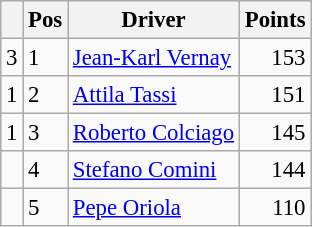<table class="wikitable" style="font-size: 95%;">
<tr>
<th></th>
<th>Pos</th>
<th>Driver</th>
<th>Points</th>
</tr>
<tr>
<td align="left"> 3</td>
<td>1</td>
<td> <a href='#'>Jean-Karl Vernay</a></td>
<td align="right">153</td>
</tr>
<tr>
<td align="left"> 1</td>
<td>2</td>
<td> <a href='#'>Attila Tassi</a></td>
<td align="right">151</td>
</tr>
<tr>
<td align="left"> 1</td>
<td>3</td>
<td> <a href='#'>Roberto Colciago</a></td>
<td align="right">145</td>
</tr>
<tr>
<td align="left"></td>
<td>4</td>
<td> <a href='#'>Stefano Comini</a></td>
<td align="right">144</td>
</tr>
<tr>
<td align="left"></td>
<td>5</td>
<td> <a href='#'>Pepe Oriola</a></td>
<td align="right">110</td>
</tr>
</table>
